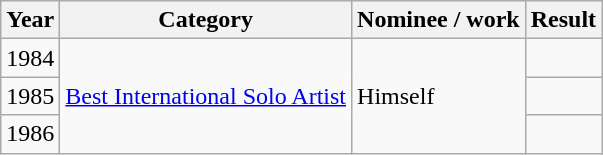<table class="wikitable">
<tr>
<th>Year</th>
<th>Category</th>
<th>Nominee / work</th>
<th>Result</th>
</tr>
<tr>
<td>1984</td>
<td rowspan="3"><a href='#'>Best International Solo Artist</a></td>
<td rowspan="3">Himself</td>
<td></td>
</tr>
<tr>
<td>1985</td>
<td></td>
</tr>
<tr>
<td>1986</td>
<td></td>
</tr>
</table>
